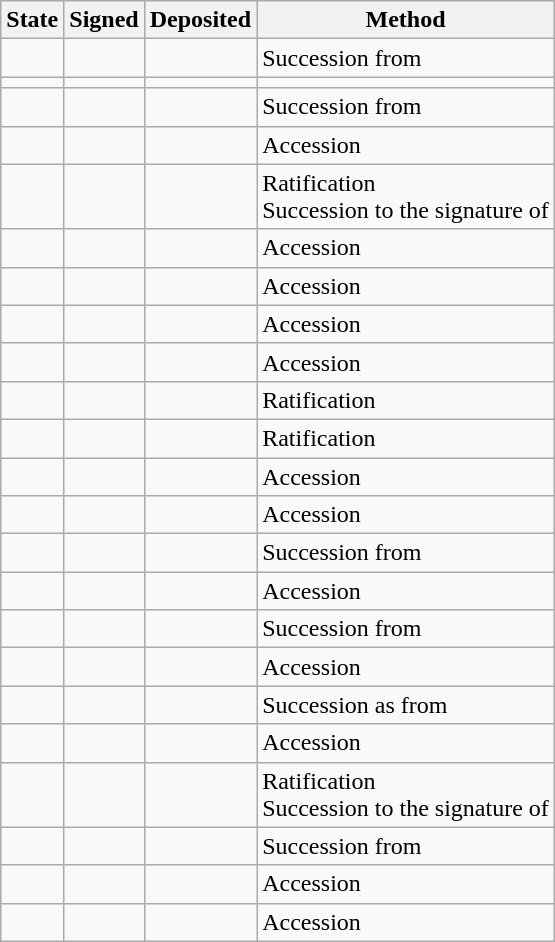<table class="wikitable sortable">
<tr>
<th>State</th>
<th>Signed</th>
<th>Deposited</th>
<th>Method</th>
</tr>
<tr>
<td></td>
<td></td>
<td></td>
<td>Succession from </td>
</tr>
<tr>
<td></td>
<td></td>
<td></td>
</tr>
<tr>
<td></td>
<td></td>
<td></td>
<td>Succession from </td>
</tr>
<tr>
<td></td>
<td></td>
<td></td>
<td>Accession</td>
</tr>
<tr>
<td></td>
<td></td>
<td></td>
<td>Ratification<br>Succession to the signature of </td>
</tr>
<tr>
<td></td>
<td></td>
<td></td>
<td>Accession</td>
</tr>
<tr>
<td></td>
<td></td>
<td></td>
<td>Accession</td>
</tr>
<tr>
<td></td>
<td></td>
<td></td>
<td>Accession</td>
</tr>
<tr>
<td></td>
<td></td>
<td></td>
<td>Accession</td>
</tr>
<tr>
<td></td>
<td></td>
<td></td>
<td>Ratification</td>
</tr>
<tr>
<td></td>
<td></td>
<td></td>
<td>Ratification</td>
</tr>
<tr>
<td></td>
<td></td>
<td></td>
<td>Accession</td>
</tr>
<tr>
<td></td>
<td></td>
<td></td>
<td>Accession</td>
</tr>
<tr>
<td></td>
<td></td>
<td></td>
<td>Succession from </td>
</tr>
<tr>
<td></td>
<td></td>
<td></td>
<td>Accession</td>
</tr>
<tr>
<td></td>
<td></td>
<td></td>
<td>Succession from </td>
</tr>
<tr>
<td></td>
<td></td>
<td></td>
<td>Accession</td>
</tr>
<tr>
<td></td>
<td></td>
<td></td>
<td>Succession as  from </td>
</tr>
<tr>
<td></td>
<td></td>
<td></td>
<td>Accession</td>
</tr>
<tr>
<td></td>
<td></td>
<td></td>
<td>Ratification<br>Succession to the signature of </td>
</tr>
<tr>
<td></td>
<td></td>
<td></td>
<td>Succession from </td>
</tr>
<tr>
<td></td>
<td></td>
<td></td>
<td>Accession</td>
</tr>
<tr>
<td></td>
<td></td>
<td></td>
<td>Accession</td>
</tr>
</table>
